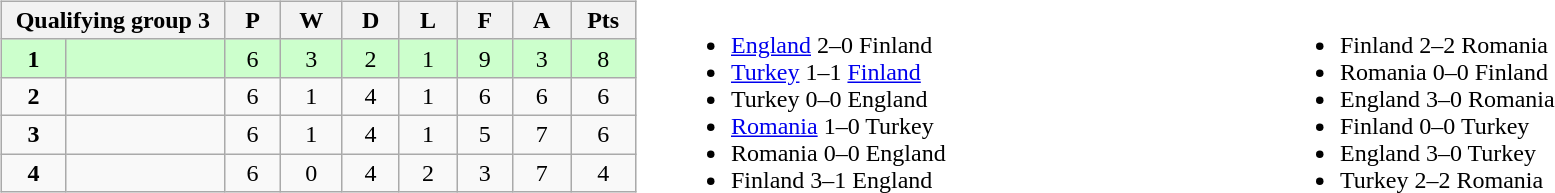<table width=100%>
<tr>
<td valign="top" width="440"><br><table class="wikitable">
<tr>
<th colspan="2">Qualifying group 3</th>
<th rowspan="1">P</th>
<th rowspan="1">W</th>
<th colspan="1">D</th>
<th colspan="1">L</th>
<th colspan="1">F</th>
<th colspan="1">A</th>
<th colspan="1">Pts</th>
</tr>
<tr style="background:#ccffcc;">
<td align=center width="50"><strong>1</strong></td>
<td width="150"><strong></strong></td>
<td align=center width="50">6</td>
<td align=center width="50">3</td>
<td align=center width="50">2</td>
<td align=center width="50">1</td>
<td align=center width="50">9</td>
<td align=center width="50">3</td>
<td align=center width="50">8</td>
</tr>
<tr>
<td align=center><strong>2</strong></td>
<td></td>
<td align=center>6</td>
<td align=center>1</td>
<td align=center>4</td>
<td align=center>1</td>
<td align=center>6</td>
<td align=center>6</td>
<td align=center>6</td>
</tr>
<tr>
<td align=center><strong>3</strong></td>
<td></td>
<td align=center>6</td>
<td align=center>1</td>
<td align=center>4</td>
<td align=center>1</td>
<td align=center>5</td>
<td align=center>7</td>
<td align=center>6</td>
</tr>
<tr>
<td align=center><strong>4</strong></td>
<td></td>
<td align=center>6</td>
<td align=center>0</td>
<td align=center>4</td>
<td align=center>2</td>
<td align=center>3</td>
<td align=center>7</td>
<td align=center>4</td>
</tr>
</table>
</td>
<td valign="middle" align="center"><br><table width=100%>
<tr>
<td valign="middle" align=left width=50%><br><ul><li><a href='#'>England</a> 2–0 Finland</li><li><a href='#'>Turkey</a> 1–1 <a href='#'>Finland</a></li><li>Turkey 0–0 England</li><li><a href='#'>Romania</a> 1–0 Turkey</li><li>Romania 0–0 England</li><li>Finland 3–1 England</li></ul></td>
<td valign="middle" align=left width=50%><br><ul><li>Finland 2–2 Romania</li><li>Romania 0–0 Finland</li><li>England 3–0 Romania</li><li>Finland 0–0 Turkey</li><li>England 3–0 Turkey</li><li>Turkey 2–2 Romania</li></ul></td>
</tr>
</table>
</td>
</tr>
</table>
